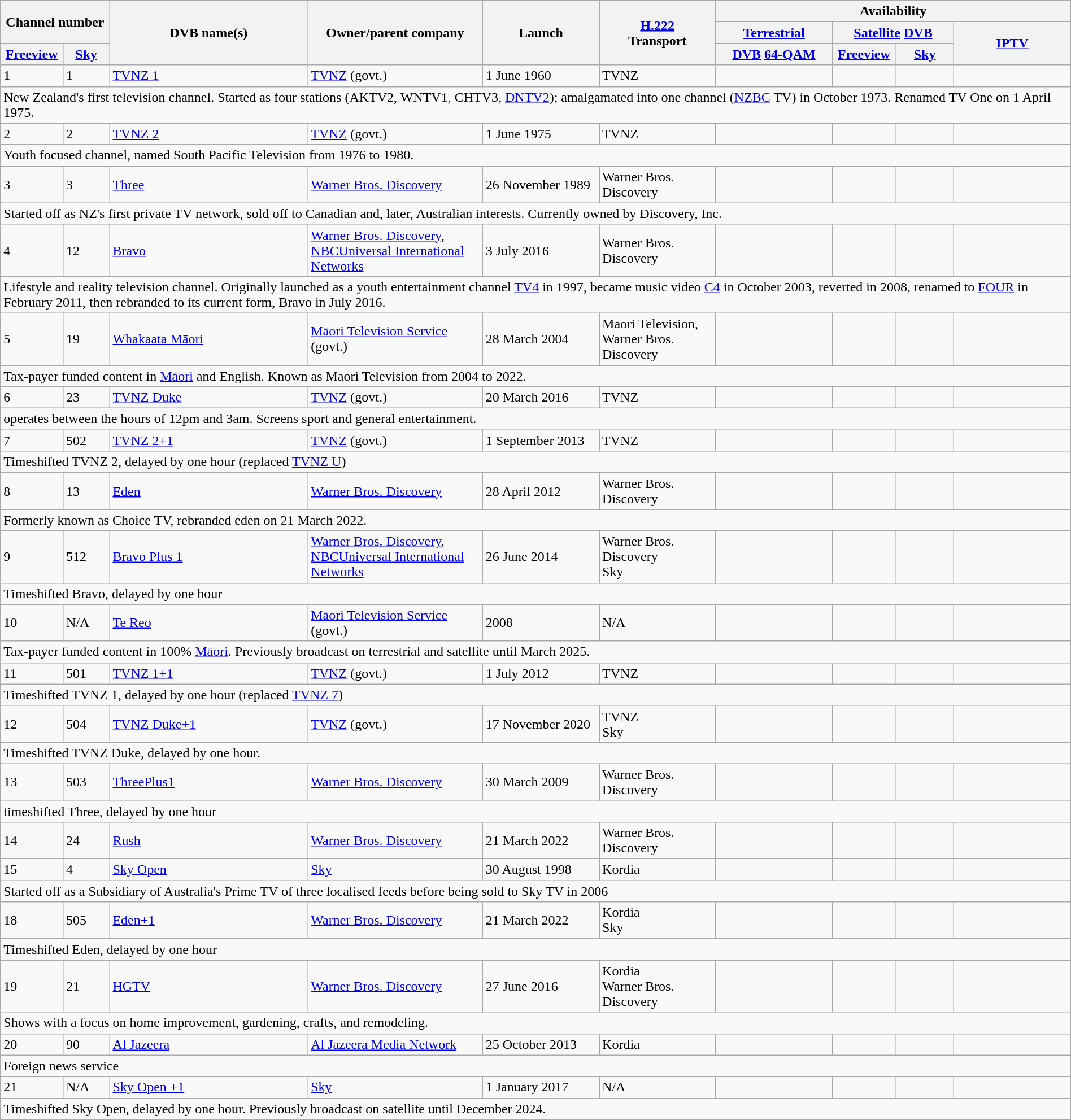<table class="wikitable" width="100%">
<tr>
<th rowspan=2 colspan="2" style="width:8%;">Channel number</th>
<th rowspan=3 style="width:17%;">DVB name(s)</th>
<th rowspan=3 style="width:15%;">Owner/parent company</th>
<th rowspan=3 style="width:10%;">Launch</th>
<th rowspan=3 style="width:10%;"><a href='#'>H.222</a><br>Transport</th>
<th colspan=5 style="width:20%;">Availability</th>
</tr>
<tr>
<th colspan=1 width="10%"><a href='#'>Terrestrial</a></th>
<th colspan=2 width="10%"><a href='#'>Satellite</a> <a href='#'>DVB</a></th>
<th rowspan=2 width="10%"><a href='#'>IPTV</a></th>
</tr>
<tr>
<th width="4%" style="white-space:nowrap;"><a href='#'>Freeview</a></th>
<th width="4%" style="white-space:nowrap;"><a href='#'>Sky</a></th>
<th width="5%" style="white-space:nowrap;"><a href='#'>DVB</a> <a href='#'>64-QAM</a></th>
<th width="5%" style="white-space:nowrap;"><a href='#'>Freeview</a></th>
<th width="5%" style="white-space:nowrap;"><a href='#'>Sky</a></th>
</tr>
<tr>
<td>1</td>
<td>1</td>
<td><a href='#'>TVNZ 1</a></td>
<td><a href='#'>TVNZ</a> (govt.)</td>
<td>1 June 1960</td>
<td>TVNZ</td>
<td></td>
<td></td>
<td></td>
<td></td>
</tr>
<tr>
<td colspan=10>New Zealand's first television channel. Started as four stations (AKTV2, WNTV1, CHTV3, <a href='#'>DNTV2</a>); amalgamated into one channel (<a href='#'>NZBC</a> TV) in October 1973. Renamed TV One on 1 April 1975.</td>
</tr>
<tr>
<td>2</td>
<td>2</td>
<td><a href='#'>TVNZ 2</a></td>
<td><a href='#'>TVNZ</a> (govt.)</td>
<td>1 June 1975</td>
<td>TVNZ</td>
<td></td>
<td></td>
<td></td>
<td></td>
</tr>
<tr>
<td colspan=10>Youth focused channel, named South Pacific Television from 1976 to 1980.</td>
</tr>
<tr>
<td>3</td>
<td>3</td>
<td><a href='#'>Three</a></td>
<td><a href='#'>Warner Bros. Discovery</a></td>
<td>26 November 1989</td>
<td>Warner Bros. Discovery</td>
<td></td>
<td></td>
<td></td>
<td></td>
</tr>
<tr>
<td colspan=10>Started off as NZ's first private TV network, sold off to Canadian and, later, Australian interests. Currently owned by Discovery, Inc.</td>
</tr>
<tr>
<td>4</td>
<td>12</td>
<td><a href='#'>Bravo</a></td>
<td><a href='#'>Warner Bros. Discovery</a>, <a href='#'>NBCUniversal International Networks</a></td>
<td>3 July 2016</td>
<td>Warner Bros. Discovery</td>
<td></td>
<td></td>
<td></td>
<td></td>
</tr>
<tr>
<td colspan=10>Lifestyle and reality television channel. Originally launched as a youth entertainment channel <a href='#'>TV4</a> in 1997, became music video <a href='#'>C4</a> in October  2003, reverted in 2008, renamed to <a href='#'>FOUR</a> in February 2011, then rebranded to its current form, Bravo in July 2016.</td>
</tr>
<tr>
<td>5</td>
<td>19</td>
<td><a href='#'>Whakaata Māori</a></td>
<td><a href='#'>Māori Television Service</a> (govt.)</td>
<td>28 March 2004</td>
<td>Maori Television, Warner Bros. Discovery</td>
<td></td>
<td></td>
<td></td>
<td></td>
</tr>
<tr>
<td colspan=10>Tax-payer funded content in <a href='#'>Māori</a> and English. Known as Maori Television from 2004 to 2022.</td>
</tr>
<tr>
<td>6</td>
<td>23</td>
<td><a href='#'>TVNZ Duke</a></td>
<td><a href='#'>TVNZ</a> (govt.)</td>
<td>20 March 2016</td>
<td>TVNZ</td>
<td></td>
<td></td>
<td></td>
<td></td>
</tr>
<tr>
<td colspan=10>operates between the hours of 12pm and 3am. Screens sport and general entertainment.</td>
</tr>
<tr>
<td>7</td>
<td>502</td>
<td><a href='#'>TVNZ 2+1</a></td>
<td><a href='#'>TVNZ</a> (govt.)</td>
<td>1 September 2013</td>
<td>TVNZ</td>
<td></td>
<td></td>
<td></td>
<td></td>
</tr>
<tr>
<td colspan=10>Timeshifted TVNZ 2, delayed by one hour (replaced <a href='#'>TVNZ U</a>)</td>
</tr>
<tr>
<td>8</td>
<td>13</td>
<td><a href='#'>Eden</a></td>
<td><a href='#'>Warner Bros. Discovery</a></td>
<td>28 April 2012</td>
<td>Warner Bros. Discovery</td>
<td></td>
<td></td>
<td></td>
<td></td>
</tr>
<tr>
<td colspan=10>Formerly known as Choice TV, rebranded eden on 21 March 2022.</td>
</tr>
<tr>
<td>9</td>
<td>512</td>
<td><a href='#'>Bravo Plus 1</a></td>
<td><a href='#'>Warner Bros. Discovery</a>, <a href='#'>NBCUniversal International Networks</a></td>
<td>26 June 2014</td>
<td>Warner Bros. Discovery<br>Sky</td>
<td></td>
<td></td>
<td></td>
<td></td>
</tr>
<tr>
<td colspan=10>Timeshifted Bravo, delayed by one hour</td>
</tr>
<tr>
<td>10</td>
<td>N/A</td>
<td><a href='#'>Te Reo</a></td>
<td><a href='#'>Māori Television Service</a> (govt.)</td>
<td>2008</td>
<td>N/A</td>
<td></td>
<td></td>
<td></td>
<td></td>
</tr>
<tr>
<td colspan=10>Tax-payer funded content in 100% <a href='#'>Māori</a>. Previously broadcast on terrestrial and satellite until March 2025.</td>
</tr>
<tr>
<td>11</td>
<td>501</td>
<td><a href='#'>TVNZ 1+1</a></td>
<td><a href='#'>TVNZ</a> (govt.)</td>
<td>1 July 2012</td>
<td>TVNZ</td>
<td></td>
<td></td>
<td></td>
<td></td>
</tr>
<tr>
<td colspan=10>Timeshifted TVNZ 1, delayed by one hour (replaced <a href='#'>TVNZ 7</a>)</td>
</tr>
<tr>
<td>12</td>
<td>504</td>
<td><a href='#'>TVNZ Duke+1</a></td>
<td><a href='#'>TVNZ</a> (govt.)</td>
<td>17 November 2020</td>
<td>TVNZ<br>Sky</td>
<td></td>
<td></td>
<td></td>
<td></td>
</tr>
<tr>
<td colspan=10>Timeshifted TVNZ Duke, delayed by one hour. </td>
</tr>
<tr>
<td>13</td>
<td>503</td>
<td><a href='#'>ThreePlus1</a></td>
<td><a href='#'>Warner Bros. Discovery</a></td>
<td>30 March 2009</td>
<td>Warner Bros. Discovery</td>
<td></td>
<td></td>
<td></td>
<td></td>
</tr>
<tr>
<td colspan=10>timeshifted Three, delayed by one hour</td>
</tr>
<tr>
<td>14</td>
<td>24</td>
<td><a href='#'>Rush</a></td>
<td><a href='#'>Warner Bros. Discovery</a></td>
<td>21 March 2022</td>
<td>Warner Bros. Discovery</td>
<td></td>
<td></td>
<td></td>
<td></td>
</tr>
<tr>
<td>15</td>
<td>4</td>
<td><a href='#'>Sky Open</a></td>
<td><a href='#'>Sky</a></td>
<td>30 August 1998</td>
<td>Kordia</td>
<td></td>
<td></td>
<td></td>
<td></td>
</tr>
<tr>
<td colspan=10>Started off as a Subsidiary of Australia's Prime TV of three localised feeds before being sold to Sky TV in 2006</td>
</tr>
<tr>
<td>18</td>
<td>505</td>
<td><a href='#'>Eden+1</a></td>
<td><a href='#'>Warner Bros. Discovery</a></td>
<td>21 March 2022</td>
<td>Kordia<br>Sky</td>
<td></td>
<td></td>
<td></td>
<td></td>
</tr>
<tr>
<td colspan=10>Timeshifted Eden, delayed by one hour</td>
</tr>
<tr>
<td>19</td>
<td>21</td>
<td><a href='#'>HGTV</a></td>
<td><a href='#'>Warner Bros. Discovery</a></td>
<td>27 June 2016</td>
<td>Kordia<br>Warner Bros. Discovery</td>
<td></td>
<td></td>
<td></td>
<td></td>
</tr>
<tr>
<td colspan=10>Shows with a focus on home improvement, gardening, crafts, and remodeling.</td>
</tr>
<tr>
<td>20</td>
<td>90</td>
<td><a href='#'>Al Jazeera</a></td>
<td><a href='#'>Al Jazeera Media Network</a></td>
<td>25 October 2013</td>
<td>Kordia</td>
<td></td>
<td></td>
<td></td>
<td></td>
</tr>
<tr>
<td colspan=10>Foreign news service</td>
</tr>
<tr>
<td>21</td>
<td>N/A</td>
<td><a href='#'>Sky Open +1</a></td>
<td><a href='#'>Sky</a></td>
<td>1 January 2017</td>
<td>N/A</td>
<td></td>
<td></td>
<td></td>
<td></td>
</tr>
<tr>
<td colspan=10>Timeshifted Sky Open, delayed by one hour. Previously broadcast on satellite until December 2024.</td>
</tr>
<tr>
</tr>
</table>
